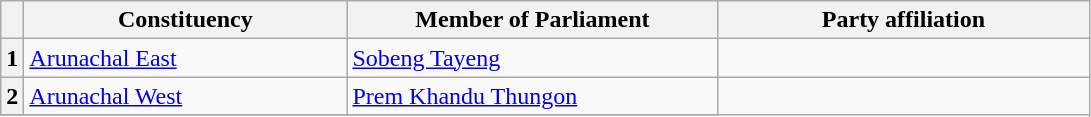<table class="wikitable sortable">
<tr style="text-align:center;">
<th></th>
<th style="width:13em">Constituency</th>
<th style="width:15em">Member of Parliament</th>
<th colspan="2" style="width:15em">Party affiliation</th>
</tr>
<tr>
<th>1</th>
<td><a href='#'>Arunachal East</a></td>
<td><a href='#'>Sobeng Tayeng</a></td>
<td></td>
</tr>
<tr>
<th>2</th>
<td><a href='#'>Arunachal West</a></td>
<td><a href='#'>Prem Khandu Thungon</a></td>
</tr>
<tr>
</tr>
</table>
